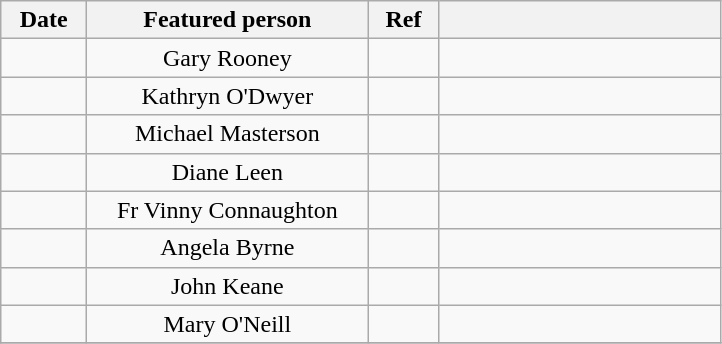<table class="wikitable">
<tr>
<th width="50" rowspan="1">Date</th>
<th width="180" rowspan="1">Featured person</th>
<th width="40" rowspan="1">Ref</th>
<th width="180" rowspan="1"></th>
</tr>
<tr>
<td align="center"></td>
<td align="center">Gary Rooney</td>
<td align="center"></td>
<td align="center"></td>
</tr>
<tr>
<td align="center"></td>
<td align="center">Kathryn O'Dwyer</td>
<td align="center"></td>
<td align="center"></td>
</tr>
<tr>
<td align="center"></td>
<td align="center">Michael Masterson</td>
<td align="center"></td>
<td align="center"></td>
</tr>
<tr>
<td align="center"></td>
<td align="center">Diane Leen</td>
<td align="center"></td>
<td align="center"></td>
</tr>
<tr>
<td align="center"></td>
<td align="center">Fr Vinny Connaughton</td>
<td align="center"></td>
<td align="center"></td>
</tr>
<tr>
<td align="center"></td>
<td align="center">Angela Byrne</td>
<td align="center"></td>
<td align="center"></td>
</tr>
<tr>
<td align="center"></td>
<td align="center">John Keane</td>
<td align="center"></td>
<td align="center"></td>
</tr>
<tr>
<td align="center"></td>
<td align="center">Mary O'Neill</td>
<td align="center"></td>
<td align="center"></td>
</tr>
<tr>
</tr>
</table>
